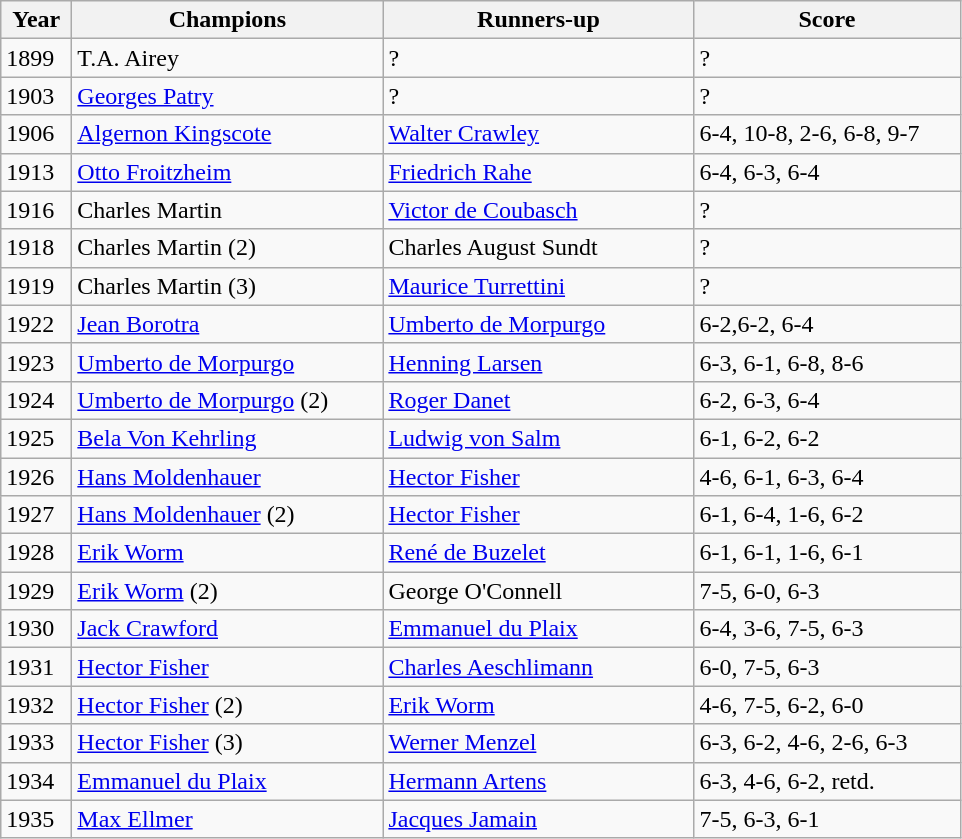<table class="wikitable">
<tr>
<th style="width:40px">Year</th>
<th style="width:200px">Champions</th>
<th style="width:200px">Runners-up</th>
<th style="width:170px" class="unsortable">Score</th>
</tr>
<tr>
<td>1899</td>
<td> T.A. Airey</td>
<td>?</td>
<td>?</td>
</tr>
<tr>
<td>1903</td>
<td> <a href='#'>Georges Patry</a></td>
<td>?</td>
<td>?</td>
</tr>
<tr>
<td>1906</td>
<td> <a href='#'>Algernon Kingscote</a></td>
<td> <a href='#'>Walter Crawley</a></td>
<td>6-4, 10-8, 2-6, 6-8, 9-7</td>
</tr>
<tr>
<td>1913</td>
<td> <a href='#'>Otto Froitzheim</a></td>
<td>   <a href='#'>Friedrich Rahe</a></td>
<td>6-4, 6-3, 6-4</td>
</tr>
<tr>
<td>1916</td>
<td> Charles Martin</td>
<td> <a href='#'>Victor de Coubasch</a></td>
<td>?</td>
</tr>
<tr>
<td>1918</td>
<td> Charles Martin (2)</td>
<td> Charles August Sundt</td>
<td>?</td>
</tr>
<tr>
<td>1919</td>
<td> Charles Martin (3)</td>
<td> <a href='#'>Maurice Turrettini</a></td>
<td>?</td>
</tr>
<tr>
<td>1922</td>
<td> <a href='#'>Jean Borotra</a></td>
<td> <a href='#'>Umberto de Morpurgo</a></td>
<td>6-2,6-2, 6-4</td>
</tr>
<tr>
<td>1923</td>
<td> <a href='#'>Umberto de Morpurgo</a></td>
<td> <a href='#'>Henning Larsen</a></td>
<td>6-3, 6-1, 6-8, 8-6</td>
</tr>
<tr>
<td>1924</td>
<td> <a href='#'>Umberto de Morpurgo</a> (2)</td>
<td> <a href='#'>Roger Danet</a></td>
<td>6-2, 6-3, 6-4</td>
</tr>
<tr>
<td>1925</td>
<td> <a href='#'>Bela Von Kehrling</a></td>
<td> <a href='#'>Ludwig von Salm</a></td>
<td>6-1, 6-2, 6-2</td>
</tr>
<tr>
<td>1926</td>
<td> <a href='#'>Hans Moldenhauer</a></td>
<td> <a href='#'>Hector Fisher</a></td>
<td>4-6, 6-1, 6-3, 6-4</td>
</tr>
<tr>
<td>1927</td>
<td> <a href='#'>Hans Moldenhauer</a> (2)</td>
<td> <a href='#'>Hector Fisher</a></td>
<td>6-1, 6-4, 1-6, 6-2</td>
</tr>
<tr>
<td>1928</td>
<td> <a href='#'>Erik Worm</a></td>
<td> <a href='#'>René de Buzelet</a></td>
<td>6-1, 6-1, 1-6, 6-1</td>
</tr>
<tr>
<td>1929</td>
<td> <a href='#'>Erik Worm</a> (2)</td>
<td> George O'Connell</td>
<td>7-5, 6-0, 6-3</td>
</tr>
<tr>
<td>1930</td>
<td> <a href='#'>Jack Crawford</a></td>
<td> <a href='#'>Emmanuel du Plaix</a></td>
<td>6-4, 3-6, 7-5, 6-3</td>
</tr>
<tr>
<td>1931</td>
<td> <a href='#'>Hector Fisher</a></td>
<td> <a href='#'>Charles Aeschlimann</a></td>
<td>6-0, 7-5, 6-3</td>
</tr>
<tr>
<td>1932</td>
<td> <a href='#'>Hector Fisher</a> (2)</td>
<td> <a href='#'>Erik Worm</a></td>
<td>4-6, 7-5, 6-2, 6-0</td>
</tr>
<tr>
<td>1933</td>
<td> <a href='#'>Hector Fisher</a> (3)</td>
<td> <a href='#'>Werner Menzel</a></td>
<td>6-3, 6-2, 4-6, 2-6, 6-3</td>
</tr>
<tr>
<td>1934</td>
<td> <a href='#'>Emmanuel du Plaix</a></td>
<td> <a href='#'>Hermann Artens</a></td>
<td>6-3, 4-6, 6-2, retd.</td>
</tr>
<tr>
<td>1935</td>
<td> <a href='#'>Max Ellmer</a></td>
<td> <a href='#'>Jacques Jamain</a></td>
<td>7-5, 6-3, 6-1</td>
</tr>
</table>
